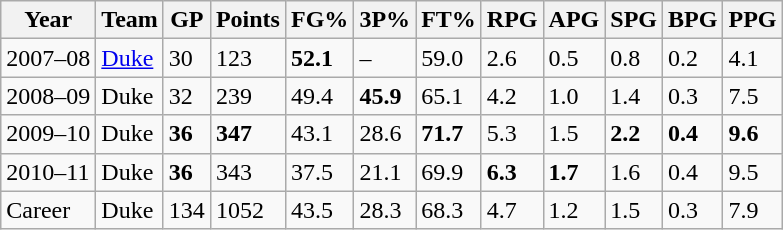<table class="wikitable">
<tr>
<th>Year</th>
<th>Team</th>
<th>GP</th>
<th>Points</th>
<th>FG%</th>
<th>3P%</th>
<th>FT%</th>
<th>RPG</th>
<th>APG</th>
<th>SPG</th>
<th>BPG</th>
<th>PPG</th>
</tr>
<tr>
<td>2007–08</td>
<td><a href='#'>Duke</a></td>
<td>30</td>
<td>123</td>
<td><strong>52.1</strong></td>
<td>–</td>
<td>59.0</td>
<td>2.6</td>
<td>0.5</td>
<td>0.8</td>
<td>0.2</td>
<td>4.1</td>
</tr>
<tr>
<td>2008–09</td>
<td>Duke</td>
<td>32</td>
<td>239</td>
<td>49.4</td>
<td><strong>45.9</strong></td>
<td>65.1</td>
<td>4.2</td>
<td>1.0</td>
<td>1.4</td>
<td>0.3</td>
<td>7.5</td>
</tr>
<tr>
<td>2009–10</td>
<td>Duke</td>
<td><strong>36</strong></td>
<td><strong>347</strong></td>
<td>43.1</td>
<td>28.6</td>
<td><strong>71.7</strong></td>
<td>5.3</td>
<td>1.5</td>
<td><strong>2.2</strong></td>
<td><strong>0.4</strong></td>
<td><strong>9.6</strong></td>
</tr>
<tr>
<td>2010–11</td>
<td>Duke</td>
<td><strong>36</strong></td>
<td>343</td>
<td>37.5</td>
<td>21.1</td>
<td>69.9</td>
<td><strong>6.3</strong></td>
<td><strong>1.7</strong></td>
<td>1.6</td>
<td>0.4</td>
<td>9.5</td>
</tr>
<tr>
<td>Career</td>
<td>Duke</td>
<td>134</td>
<td>1052</td>
<td>43.5</td>
<td>28.3</td>
<td>68.3</td>
<td>4.7</td>
<td>1.2</td>
<td>1.5</td>
<td>0.3</td>
<td>7.9</td>
</tr>
</table>
